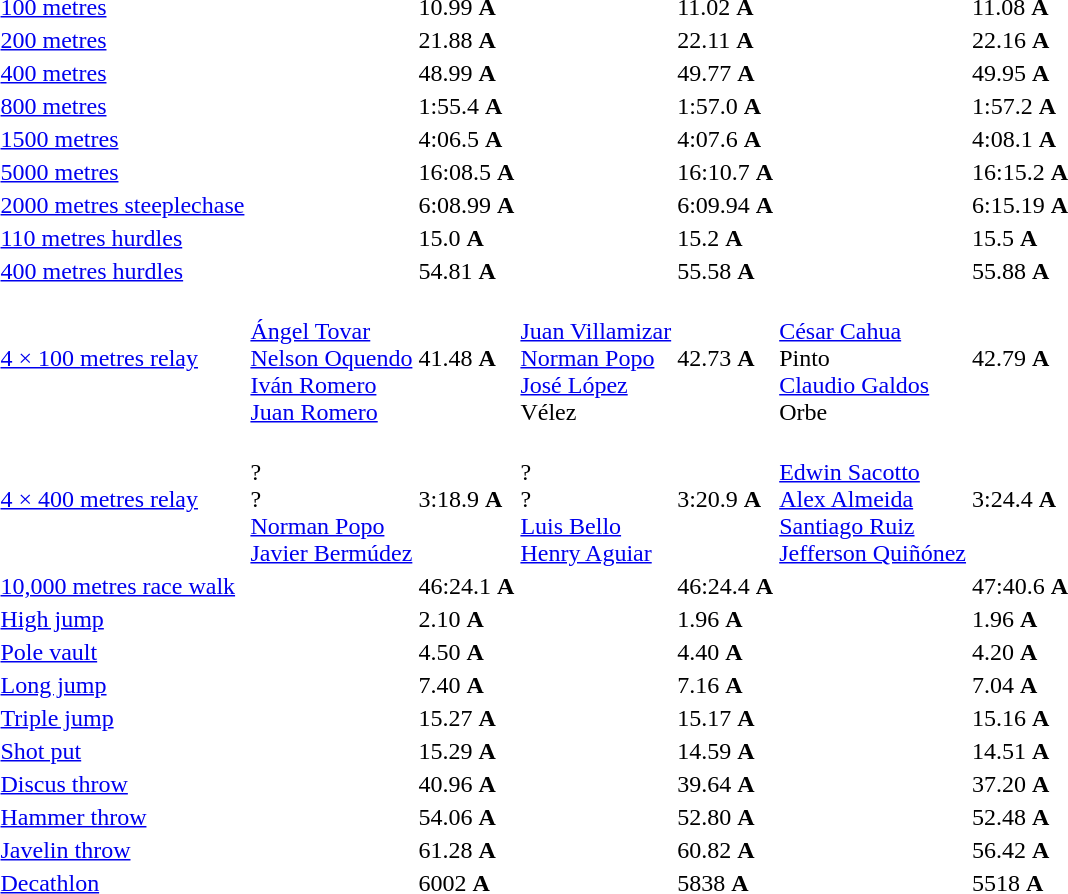<table>
<tr>
<td><a href='#'>100 metres</a></td>
<td></td>
<td>10.99 <strong>A</strong></td>
<td></td>
<td>11.02 <strong>A</strong></td>
<td></td>
<td>11.08 <strong>A</strong></td>
</tr>
<tr>
<td><a href='#'>200 metres</a></td>
<td></td>
<td>21.88 <strong>A</strong></td>
<td></td>
<td>22.11 <strong>A</strong></td>
<td></td>
<td>22.16 <strong>A</strong></td>
</tr>
<tr>
<td><a href='#'>400 metres</a></td>
<td></td>
<td>48.99 <strong>A</strong></td>
<td></td>
<td>49.77 <strong>A</strong></td>
<td></td>
<td>49.95 <strong>A</strong></td>
</tr>
<tr>
<td><a href='#'>800 metres</a></td>
<td></td>
<td>1:55.4 <strong>A</strong></td>
<td></td>
<td>1:57.0 <strong>A</strong></td>
<td></td>
<td>1:57.2 <strong>A</strong></td>
</tr>
<tr>
<td><a href='#'>1500 metres</a></td>
<td></td>
<td>4:06.5 <strong>A</strong></td>
<td></td>
<td>4:07.6 <strong>A</strong></td>
<td></td>
<td>4:08.1 <strong>A</strong></td>
</tr>
<tr>
<td><a href='#'>5000 metres</a></td>
<td></td>
<td>16:08.5 <strong>A</strong></td>
<td></td>
<td>16:10.7 <strong>A</strong></td>
<td></td>
<td>16:15.2 <strong>A</strong></td>
</tr>
<tr>
<td><a href='#'>2000 metres steeplechase</a></td>
<td></td>
<td>6:08.99 <strong>A</strong></td>
<td></td>
<td>6:09.94 <strong>A</strong></td>
<td></td>
<td>6:15.19 <strong>A</strong></td>
</tr>
<tr>
<td><a href='#'>110 metres hurdles</a></td>
<td></td>
<td>15.0 <strong>A</strong></td>
<td></td>
<td>15.2 <strong>A</strong></td>
<td></td>
<td>15.5 <strong>A</strong></td>
</tr>
<tr>
<td><a href='#'>400 metres hurdles</a></td>
<td></td>
<td>54.81 <strong>A</strong></td>
<td></td>
<td>55.58 <strong>A</strong></td>
<td></td>
<td>55.88 <strong>A</strong></td>
</tr>
<tr>
<td><a href='#'>4 × 100 metres relay</a></td>
<td><br><a href='#'>Ángel Tovar</a><br><a href='#'>Nelson Oquendo</a><br><a href='#'>Iván Romero</a><br><a href='#'>Juan Romero</a></td>
<td>41.48 <strong>A</strong></td>
<td><br><a href='#'>Juan Villamizar</a><br><a href='#'>Norman Popo</a><br><a href='#'>José López</a><br>Vélez</td>
<td>42.73 <strong>A</strong></td>
<td><br><a href='#'>César Cahua</a><br>Pinto<br><a href='#'>Claudio Galdos</a><br>Orbe</td>
<td>42.79 <strong>A</strong></td>
</tr>
<tr>
<td><a href='#'>4 × 400 metres relay</a></td>
<td><br>?<br>?<br><a href='#'>Norman Popo</a><br><a href='#'>Javier Bermúdez</a></td>
<td>3:18.9 <strong>A</strong></td>
<td><br>?<br>?<br><a href='#'>Luis Bello</a><br><a href='#'>Henry Aguiar</a></td>
<td>3:20.9 <strong>A</strong></td>
<td><br><a href='#'>Edwin Sacotto</a><br><a href='#'>Alex Almeida</a><br><a href='#'>Santiago Ruiz</a><br><a href='#'>Jefferson Quiñónez</a></td>
<td>3:24.4 <strong>A</strong></td>
</tr>
<tr>
<td><a href='#'>10,000 metres race walk</a></td>
<td></td>
<td>46:24.1 <strong>A</strong></td>
<td></td>
<td>46:24.4 <strong>A</strong></td>
<td></td>
<td>47:40.6 <strong>A</strong></td>
</tr>
<tr>
<td><a href='#'>High jump</a></td>
<td></td>
<td>2.10 <strong>A</strong></td>
<td></td>
<td>1.96 <strong>A</strong></td>
<td></td>
<td>1.96 <strong>A</strong></td>
</tr>
<tr>
<td><a href='#'>Pole vault</a></td>
<td></td>
<td>4.50 <strong>A</strong></td>
<td></td>
<td>4.40 <strong>A</strong></td>
<td></td>
<td>4.20 <strong>A</strong></td>
</tr>
<tr>
<td><a href='#'>Long jump</a></td>
<td></td>
<td>7.40 <strong>A</strong></td>
<td></td>
<td>7.16 <strong>A</strong></td>
<td></td>
<td>7.04 <strong>A</strong></td>
</tr>
<tr>
<td><a href='#'>Triple jump</a></td>
<td></td>
<td>15.27 <strong>A</strong></td>
<td></td>
<td>15.17 <strong>A</strong></td>
<td></td>
<td>15.16 <strong>A</strong></td>
</tr>
<tr>
<td><a href='#'>Shot put</a></td>
<td></td>
<td>15.29 <strong>A</strong></td>
<td></td>
<td>14.59 <strong>A</strong></td>
<td></td>
<td>14.51 <strong>A</strong></td>
</tr>
<tr>
<td><a href='#'>Discus throw</a></td>
<td></td>
<td>40.96 <strong>A</strong></td>
<td></td>
<td>39.64 <strong>A</strong></td>
<td></td>
<td>37.20 <strong>A</strong></td>
</tr>
<tr>
<td><a href='#'>Hammer throw</a></td>
<td></td>
<td>54.06 <strong>A</strong></td>
<td></td>
<td>52.80 <strong>A</strong></td>
<td></td>
<td>52.48 <strong>A</strong></td>
</tr>
<tr>
<td><a href='#'>Javelin throw</a></td>
<td></td>
<td>61.28 <strong>A</strong></td>
<td></td>
<td>60.82 <strong>A</strong></td>
<td></td>
<td>56.42 <strong>A</strong></td>
</tr>
<tr>
<td><a href='#'>Decathlon</a></td>
<td></td>
<td>6002 <strong>A</strong></td>
<td></td>
<td>5838 <strong>A</strong></td>
<td></td>
<td>5518 <strong>A</strong></td>
</tr>
</table>
